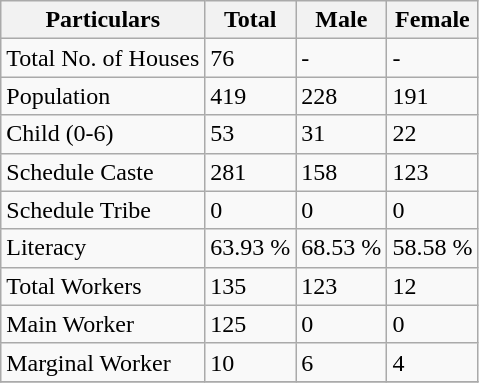<table class="wikitable sortable">
<tr>
<th>Particulars</th>
<th>Total</th>
<th>Male</th>
<th>Female</th>
</tr>
<tr>
<td>Total No. of Houses</td>
<td>76</td>
<td>-</td>
<td>-</td>
</tr>
<tr>
<td>Population</td>
<td>419</td>
<td>228</td>
<td>191</td>
</tr>
<tr>
<td>Child (0-6)</td>
<td>53</td>
<td>31</td>
<td>22</td>
</tr>
<tr>
<td>Schedule Caste</td>
<td>281</td>
<td>158</td>
<td>123</td>
</tr>
<tr>
<td>Schedule Tribe</td>
<td>0</td>
<td>0</td>
<td>0</td>
</tr>
<tr>
<td>Literacy</td>
<td>63.93 %</td>
<td>68.53 %</td>
<td>58.58 %</td>
</tr>
<tr>
<td>Total Workers</td>
<td>135</td>
<td>123</td>
<td>12</td>
</tr>
<tr>
<td>Main Worker</td>
<td>125</td>
<td>0</td>
<td>0</td>
</tr>
<tr>
<td>Marginal Worker</td>
<td>10</td>
<td>6</td>
<td>4</td>
</tr>
<tr>
</tr>
</table>
